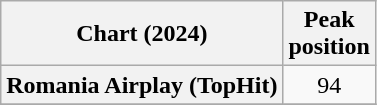<table class="wikitable plainrowheaders" style="text-align:center">
<tr>
<th scope="col">Chart (2024)</th>
<th scope="col">Peak<br>position</th>
</tr>
<tr>
<th scope="row">Romania Airplay (TopHit)</th>
<td>94</td>
</tr>
<tr>
</tr>
</table>
